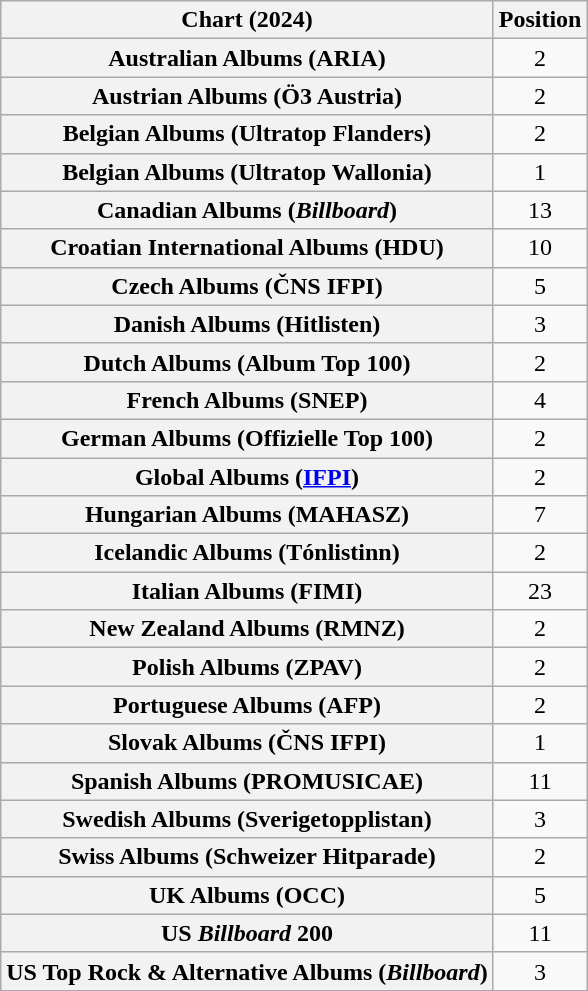<table class="wikitable sortable plainrowheaders" style="text-align:center">
<tr>
<th scope="col">Chart (2024)</th>
<th scope="col">Position</th>
</tr>
<tr>
<th scope="row">Australian Albums (ARIA)</th>
<td>2</td>
</tr>
<tr>
<th scope="row">Austrian Albums (Ö3 Austria)</th>
<td>2</td>
</tr>
<tr>
<th scope="row">Belgian Albums (Ultratop Flanders)</th>
<td>2</td>
</tr>
<tr>
<th scope="row">Belgian Albums (Ultratop Wallonia)</th>
<td>1</td>
</tr>
<tr>
<th scope="row">Canadian Albums (<em>Billboard</em>)</th>
<td>13</td>
</tr>
<tr>
<th scope="row">Croatian International Albums (HDU)</th>
<td>10</td>
</tr>
<tr>
<th scope="row">Czech Albums (ČNS IFPI)</th>
<td>5</td>
</tr>
<tr>
<th scope="row">Danish Albums (Hitlisten)</th>
<td>3</td>
</tr>
<tr>
<th scope="row">Dutch Albums (Album Top 100)</th>
<td>2</td>
</tr>
<tr>
<th scope="row">French Albums (SNEP)</th>
<td>4</td>
</tr>
<tr>
<th scope="row">German Albums (Offizielle Top 100)</th>
<td>2</td>
</tr>
<tr>
<th scope="row">Global Albums (<a href='#'>IFPI</a>)</th>
<td>2</td>
</tr>
<tr>
<th scope="row">Hungarian Albums (MAHASZ)</th>
<td>7</td>
</tr>
<tr>
<th scope="row">Icelandic Albums (Tónlistinn)</th>
<td>2</td>
</tr>
<tr>
<th scope="row">Italian Albums (FIMI)</th>
<td>23</td>
</tr>
<tr>
<th scope="row">New Zealand Albums (RMNZ)</th>
<td>2</td>
</tr>
<tr>
<th scope="row">Polish Albums (ZPAV)</th>
<td>2</td>
</tr>
<tr>
<th scope="row">Portuguese Albums (AFP)</th>
<td>2</td>
</tr>
<tr>
<th scope="row">Slovak Albums (ČNS IFPI)</th>
<td>1</td>
</tr>
<tr>
<th scope="row">Spanish Albums (PROMUSICAE)</th>
<td>11</td>
</tr>
<tr>
<th scope="row">Swedish Albums (Sverigetopplistan)</th>
<td>3</td>
</tr>
<tr>
<th scope="row">Swiss Albums (Schweizer Hitparade)</th>
<td>2</td>
</tr>
<tr>
<th scope="row">UK Albums (OCC)</th>
<td>5</td>
</tr>
<tr>
<th scope="row">US <em>Billboard</em> 200</th>
<td>11</td>
</tr>
<tr>
<th scope="row">US Top Rock & Alternative Albums (<em>Billboard</em>)</th>
<td>3</td>
</tr>
</table>
